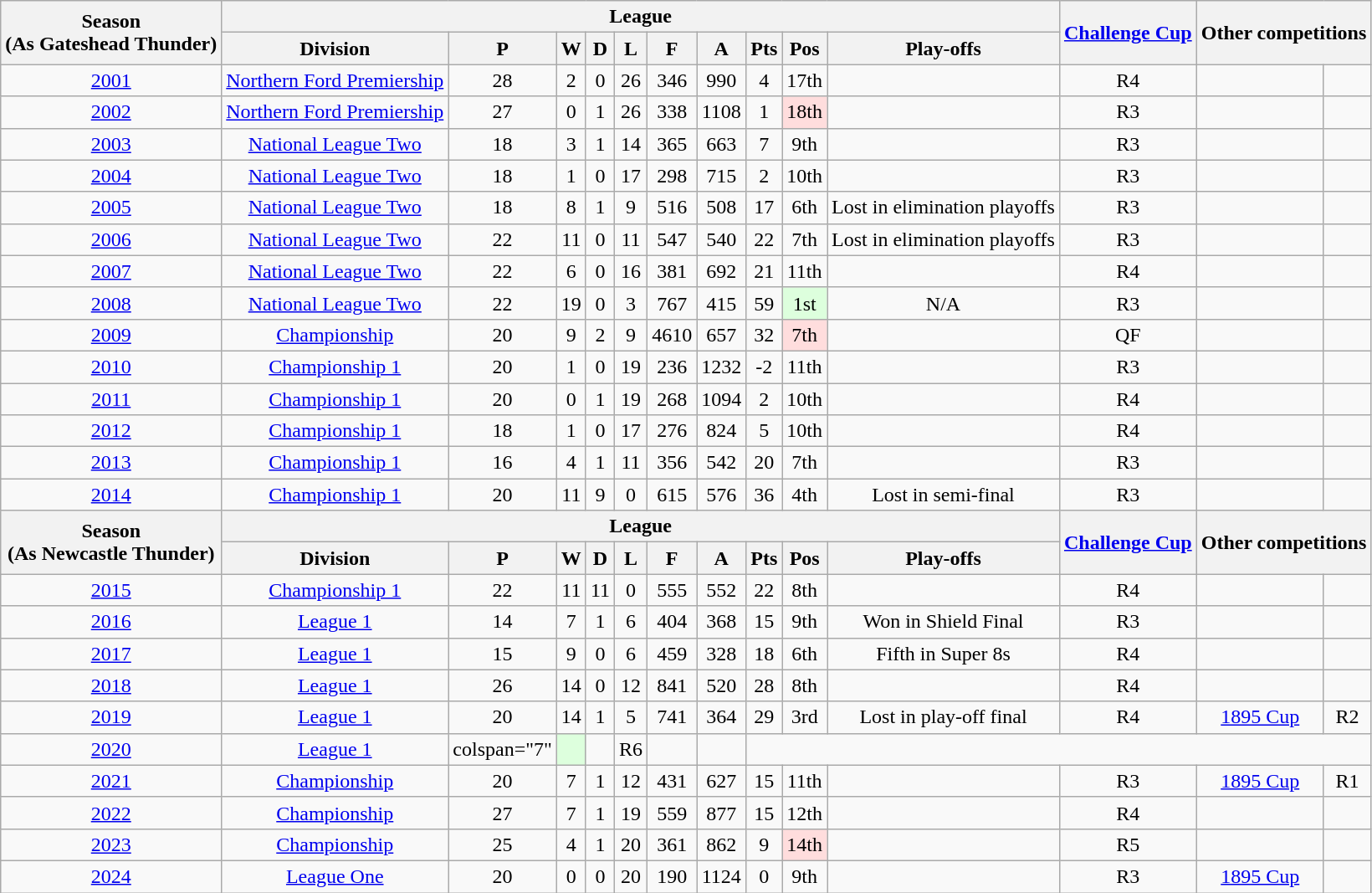<table class="wikitable" style="text-align: center">
<tr>
<th rowspan=2>Season<br>(As  Gateshead Thunder)</th>
<th colspan=10>League</th>
<th rowspan=2><a href='#'>Challenge Cup</a></th>
<th colspan="2" rowspan="2" scope="col">Other competitions</th>
</tr>
<tr>
<th>Division</th>
<th>P</th>
<th>W</th>
<th>D</th>
<th>L</th>
<th>F</th>
<th>A</th>
<th>Pts</th>
<th>Pos</th>
<th>Play-offs</th>
</tr>
<tr>
<td><a href='#'>2001</a></td>
<td><a href='#'>Northern Ford Premiership</a></td>
<td>28</td>
<td>2</td>
<td>0</td>
<td>26</td>
<td>346</td>
<td>990</td>
<td>4</td>
<td>17th</td>
<td></td>
<td>R4</td>
<td></td>
<td></td>
</tr>
<tr>
<td><a href='#'>2002</a></td>
<td><a href='#'>Northern Ford Premiership</a></td>
<td>27</td>
<td>0</td>
<td>1</td>
<td>26</td>
<td>338</td>
<td>1108</td>
<td>1</td>
<td style="background:#ffdddd">18th</td>
<td></td>
<td>R3</td>
<td></td>
<td></td>
</tr>
<tr>
<td><a href='#'>2003</a></td>
<td><a href='#'>National League Two</a></td>
<td>18</td>
<td>3</td>
<td>1</td>
<td>14</td>
<td>365</td>
<td>663</td>
<td>7</td>
<td>9th</td>
<td></td>
<td>R3</td>
<td></td>
<td></td>
</tr>
<tr>
<td><a href='#'>2004</a></td>
<td><a href='#'>National League Two</a></td>
<td>18</td>
<td>1</td>
<td>0</td>
<td>17</td>
<td>298</td>
<td>715</td>
<td>2</td>
<td>10th</td>
<td></td>
<td>R3</td>
<td></td>
<td></td>
</tr>
<tr>
<td><a href='#'>2005</a></td>
<td><a href='#'>National League Two</a></td>
<td>18</td>
<td>8</td>
<td>1</td>
<td>9</td>
<td>516</td>
<td>508</td>
<td>17</td>
<td>6th</td>
<td>Lost in elimination playoffs</td>
<td>R3</td>
<td></td>
<td></td>
</tr>
<tr>
<td><a href='#'>2006</a></td>
<td><a href='#'>National League Two</a></td>
<td>22</td>
<td>11</td>
<td>0</td>
<td>11</td>
<td>547</td>
<td>540</td>
<td>22</td>
<td>7th</td>
<td>Lost in elimination playoffs</td>
<td>R3</td>
<td></td>
<td></td>
</tr>
<tr>
<td><a href='#'>2007</a></td>
<td><a href='#'>National League Two</a></td>
<td>22</td>
<td>6</td>
<td>0</td>
<td>16</td>
<td>381</td>
<td>692</td>
<td>21</td>
<td>11th</td>
<td></td>
<td>R4</td>
<td></td>
<td></td>
</tr>
<tr>
<td><a href='#'>2008</a></td>
<td><a href='#'>National League Two</a></td>
<td>22</td>
<td>19</td>
<td>0</td>
<td>3</td>
<td>767</td>
<td>415</td>
<td>59</td>
<td style="background:#ddffdd">1st</td>
<td>N/A</td>
<td>R3</td>
<td></td>
<td></td>
</tr>
<tr>
<td><a href='#'>2009</a></td>
<td><a href='#'>Championship</a></td>
<td>20</td>
<td>9</td>
<td>2</td>
<td>9</td>
<td>4610</td>
<td>657</td>
<td>32</td>
<td style="background:#ffdddd">7th</td>
<td></td>
<td>QF</td>
<td></td>
<td></td>
</tr>
<tr>
<td><a href='#'>2010</a></td>
<td><a href='#'>Championship 1</a></td>
<td>20</td>
<td>1</td>
<td>0</td>
<td>19</td>
<td>236</td>
<td>1232</td>
<td>-2</td>
<td>11th</td>
<td></td>
<td>R3</td>
<td></td>
<td></td>
</tr>
<tr>
<td><a href='#'>2011</a></td>
<td><a href='#'>Championship 1</a></td>
<td>20</td>
<td>0</td>
<td>1</td>
<td>19</td>
<td>268</td>
<td>1094</td>
<td>2</td>
<td>10th</td>
<td></td>
<td>R4</td>
<td></td>
<td></td>
</tr>
<tr>
<td><a href='#'>2012</a></td>
<td><a href='#'>Championship 1</a></td>
<td>18</td>
<td>1</td>
<td>0</td>
<td>17</td>
<td>276</td>
<td>824</td>
<td>5</td>
<td>10th</td>
<td></td>
<td>R4</td>
<td></td>
<td></td>
</tr>
<tr>
<td><a href='#'>2013</a></td>
<td><a href='#'>Championship 1</a></td>
<td>16</td>
<td>4</td>
<td>1</td>
<td>11</td>
<td>356</td>
<td>542</td>
<td>20</td>
<td>7th</td>
<td></td>
<td>R3</td>
<td></td>
<td></td>
</tr>
<tr>
<td><a href='#'>2014</a></td>
<td><a href='#'>Championship 1</a></td>
<td>20</td>
<td>11</td>
<td>9</td>
<td>0</td>
<td>615</td>
<td>576</td>
<td>36</td>
<td>4th</td>
<td>Lost in semi-final</td>
<td>R3</td>
<td></td>
<td></td>
</tr>
<tr>
<th rowspan=2>Season<br>(As  Newcastle Thunder)</th>
<th colspan=10>League</th>
<th rowspan=2><a href='#'>Challenge Cup</a></th>
<th colspan="2" rowspan="2" scope="col">Other competitions</th>
</tr>
<tr>
<th>Division</th>
<th>P</th>
<th>W</th>
<th>D</th>
<th>L</th>
<th>F</th>
<th>A</th>
<th>Pts</th>
<th>Pos</th>
<th>Play-offs</th>
</tr>
<tr>
<td><a href='#'>2015</a></td>
<td><a href='#'>Championship 1</a></td>
<td>22</td>
<td>11</td>
<td>11</td>
<td>0</td>
<td>555</td>
<td>552</td>
<td>22</td>
<td>8th</td>
<td></td>
<td>R4</td>
<td></td>
<td></td>
</tr>
<tr>
<td><a href='#'>2016</a></td>
<td><a href='#'>League 1</a></td>
<td>14</td>
<td>7</td>
<td>1</td>
<td>6</td>
<td>404</td>
<td>368</td>
<td>15</td>
<td>9th</td>
<td>Won in Shield Final</td>
<td>R3</td>
<td></td>
<td></td>
</tr>
<tr>
<td><a href='#'>2017</a></td>
<td><a href='#'>League 1</a></td>
<td>15</td>
<td>9</td>
<td>0</td>
<td>6</td>
<td>459</td>
<td>328</td>
<td>18</td>
<td>6th</td>
<td>Fifth in Super 8s</td>
<td>R4</td>
<td></td>
<td></td>
</tr>
<tr>
<td><a href='#'>2018</a></td>
<td><a href='#'>League 1</a></td>
<td>26</td>
<td>14</td>
<td>0</td>
<td>12</td>
<td>841</td>
<td>520</td>
<td>28</td>
<td>8th</td>
<td></td>
<td>R4</td>
<td></td>
<td></td>
</tr>
<tr>
<td><a href='#'>2019</a></td>
<td><a href='#'>League 1</a></td>
<td>20</td>
<td>14</td>
<td>1</td>
<td>5</td>
<td>741</td>
<td>364</td>
<td>29</td>
<td>3rd</td>
<td>Lost in play-off final</td>
<td>R4</td>
<td><a href='#'>1895 Cup</a></td>
<td>R2</td>
</tr>
<tr>
<td><a href='#'>2020</a></td>
<td><a href='#'>League 1</a></td>
<td>colspan="7"</td>
<td style="background:#ddffdd"></td>
<td></td>
<td>R6</td>
<td></td>
<td></td>
</tr>
<tr>
<td><a href='#'>2021</a></td>
<td><a href='#'>Championship</a></td>
<td>20</td>
<td>7</td>
<td>1</td>
<td>12</td>
<td>431</td>
<td>627</td>
<td>15</td>
<td>11th</td>
<td></td>
<td>R3</td>
<td><a href='#'>1895 Cup</a></td>
<td>R1</td>
</tr>
<tr>
<td><a href='#'>2022</a></td>
<td><a href='#'>Championship</a></td>
<td>27</td>
<td>7</td>
<td>1</td>
<td>19</td>
<td>559</td>
<td>877</td>
<td>15</td>
<td>12th</td>
<td></td>
<td>R4</td>
<td></td>
<td></td>
</tr>
<tr>
<td><a href='#'>2023</a></td>
<td><a href='#'>Championship</a></td>
<td>25</td>
<td>4</td>
<td>1</td>
<td>20</td>
<td>361</td>
<td>862</td>
<td>9</td>
<td style="background:#ffdddd">14th</td>
<td></td>
<td>R5</td>
<td></td>
<td></td>
</tr>
<tr>
<td><a href='#'>2024</a></td>
<td><a href='#'>League One</a></td>
<td>20</td>
<td>0</td>
<td>0</td>
<td>20</td>
<td>190</td>
<td>1124</td>
<td>0</td>
<td>9th</td>
<td></td>
<td>R3</td>
<td><a href='#'>1895 Cup</a></td>
<td></td>
</tr>
</table>
